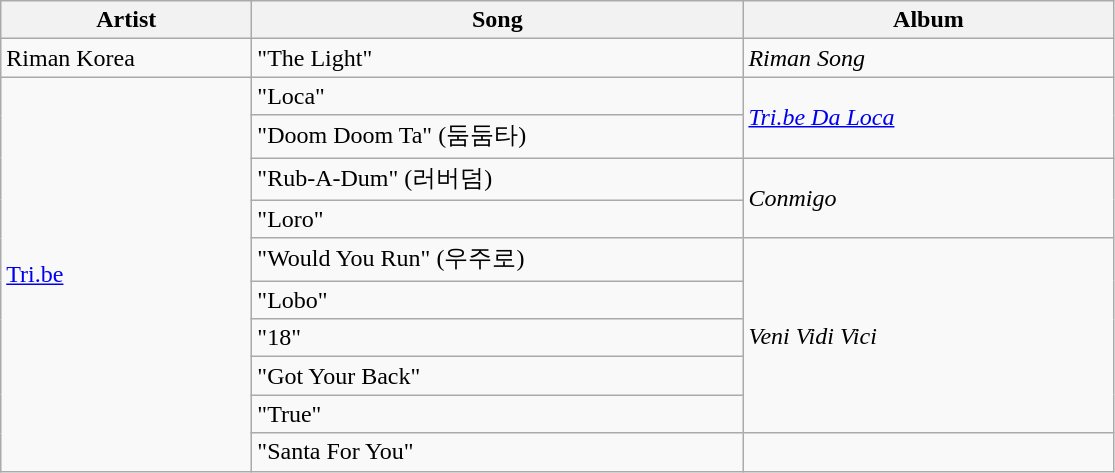<table class="wikitable">
<tr>
<th style="width:10em">Artist</th>
<th style="width:20em">Song</th>
<th style="width:15em">Album</th>
</tr>
<tr>
<td>Riman Korea</td>
<td>"The Light"</td>
<td><em>Riman Song</em></td>
</tr>
<tr>
<td rowspan="10"><a href='#'>Tri.be</a></td>
<td>"Loca"</td>
<td rowspan="2"><em><a href='#'>Tri.be Da Loca</a></em></td>
</tr>
<tr>
<td>"Doom Doom Ta" (둠둠타)</td>
</tr>
<tr>
<td>"Rub-A-Dum" (러버덤)</td>
<td rowspan="2"><em>Conmigo</em></td>
</tr>
<tr>
<td>"Loro"</td>
</tr>
<tr>
<td>"Would You Run" (우주로)</td>
<td rowspan="5"><em>Veni Vidi Vici</em></td>
</tr>
<tr>
<td>"Lobo"</td>
</tr>
<tr>
<td>"18"</td>
</tr>
<tr>
<td>"Got Your Back"</td>
</tr>
<tr>
<td>"True"</td>
</tr>
<tr>
<td>"Santa For You"</td>
<td></td>
</tr>
</table>
